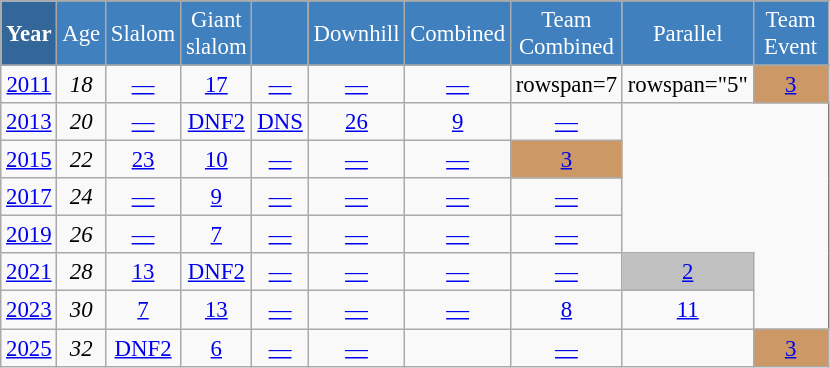<table class="wikitable" style="font-size:95%; text-align:center; border:grey solid 1px; border-collapse:collapse;" width="40%">
<tr style="background-color:#369; color:white;">
<td rowspan="2" colspan="1" width="4%"><strong>Year</strong></td>
</tr>
<tr style="background-color:#4180be; color:white;">
<td width="3%">Age</td>
<td width="5%">Slalom</td>
<td width="5%">Giant<br>slalom</td>
<td width="5%"></td>
<td width="5%">Downhill</td>
<td width="5%">Combined</td>
<td width="5%">Team<br>Combined</td>
<td width="5%">Parallel</td>
<td width="5%">Team<br> Event </td>
</tr>
<tr style="background-color:#8CB2D8; color:white;">
</tr>
<tr>
<td><a href='#'>2011</a></td>
<td><em>18</em></td>
<td><a href='#'>—</a></td>
<td><a href='#'>17</a></td>
<td><a href='#'>—</a></td>
<td><a href='#'>—</a></td>
<td><a href='#'>—</a></td>
<td>rowspan=7</td>
<td>rowspan="5" </td>
<td style="background:#c96;"><a href='#'>3</a></td>
</tr>
<tr>
<td><a href='#'>2013</a></td>
<td><em>20</em></td>
<td><a href='#'>—</a></td>
<td><a href='#'>DNF2</a></td>
<td><a href='#'>DNS</a></td>
<td><a href='#'>26</a></td>
<td><a href='#'>9</a></td>
<td><a href='#'>—</a></td>
</tr>
<tr>
<td><a href='#'>2015</a></td>
<td><em>22</em></td>
<td><a href='#'>23</a></td>
<td><a href='#'>10</a></td>
<td><a href='#'>—</a></td>
<td><a href='#'>—</a></td>
<td><a href='#'>—</a></td>
<td style="background:#c96;"><a href='#'>3</a></td>
</tr>
<tr>
<td><a href='#'>2017</a></td>
<td><em>24</em></td>
<td><a href='#'>—</a></td>
<td><a href='#'>9</a></td>
<td><a href='#'>—</a></td>
<td><a href='#'>—</a></td>
<td><a href='#'>—</a></td>
<td><a href='#'>—</a></td>
</tr>
<tr>
<td><a href='#'>2019</a></td>
<td><em>26</em></td>
<td><a href='#'>—</a></td>
<td><a href='#'>7</a></td>
<td><a href='#'>—</a></td>
<td><a href='#'>—</a></td>
<td><a href='#'>—</a></td>
<td><a href='#'>—</a></td>
</tr>
<tr>
<td><a href='#'>2021</a></td>
<td><em>28</em></td>
<td><a href='#'>13</a></td>
<td><a href='#'>DNF2</a></td>
<td><a href='#'>—</a></td>
<td><a href='#'>—</a></td>
<td><a href='#'>—</a></td>
<td><a href='#'>—</a></td>
<td style="background:silver;"><a href='#'>2</a></td>
</tr>
<tr>
<td><a href='#'>2023</a></td>
<td><em>30</em></td>
<td><a href='#'>7</a></td>
<td><a href='#'>13</a></td>
<td><a href='#'>—</a></td>
<td><a href='#'>—</a></td>
<td><a href='#'>—</a></td>
<td><a href='#'>8</a></td>
<td><a href='#'>11</a></td>
</tr>
<tr>
<td><a href='#'>2025</a></td>
<td><em>32</em></td>
<td><a href='#'>DNF2</a></td>
<td><a href='#'>6</a></td>
<td><a href='#'>—</a></td>
<td><a href='#'>—</a></td>
<td></td>
<td><a href='#'>—</a></td>
<td></td>
<td style="background:#c96;"><a href='#'>3</a></td>
</tr>
</table>
